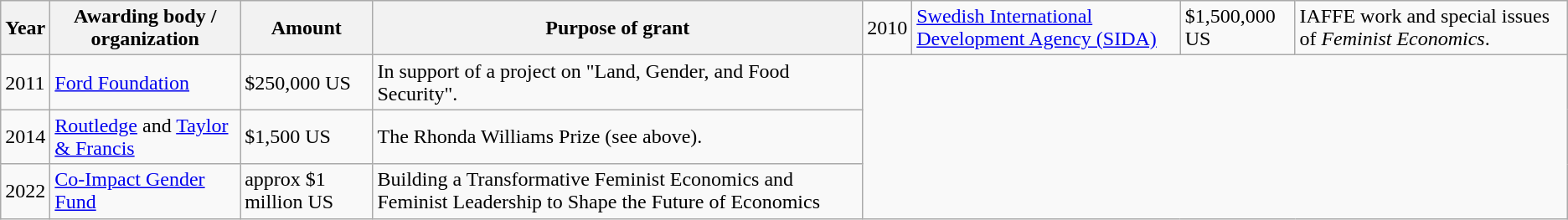<table class="wikitable">
<tr>
<th>Year</th>
<th>Awarding body / organization</th>
<th>Amount</th>
<th>Purpose of grant</th>
<td>2010</td>
<td><a href='#'>Swedish International Development Agency (SIDA)</a></td>
<td>$1,500,000 US</td>
<td>IAFFE work and special issues of <em>Feminist Economics</em>.</td>
</tr>
<tr>
<td>2011</td>
<td><a href='#'>Ford Foundation</a></td>
<td>$250,000 US</td>
<td>In support of a project on "Land, Gender, and Food Security".</td>
</tr>
<tr>
<td>2014</td>
<td><a href='#'>Routledge</a> and <a href='#'>Taylor & Francis</a></td>
<td>$1,500 US</td>
<td>The Rhonda Williams Prize (see above).</td>
</tr>
<tr>
<td>2022</td>
<td><a href='#'>Co-Impact Gender Fund</a></td>
<td>approx $1 million US</td>
<td>Building a Transformative Feminist Economics and Feminist Leadership to Shape the Future of Economics</td>
</tr>
</table>
